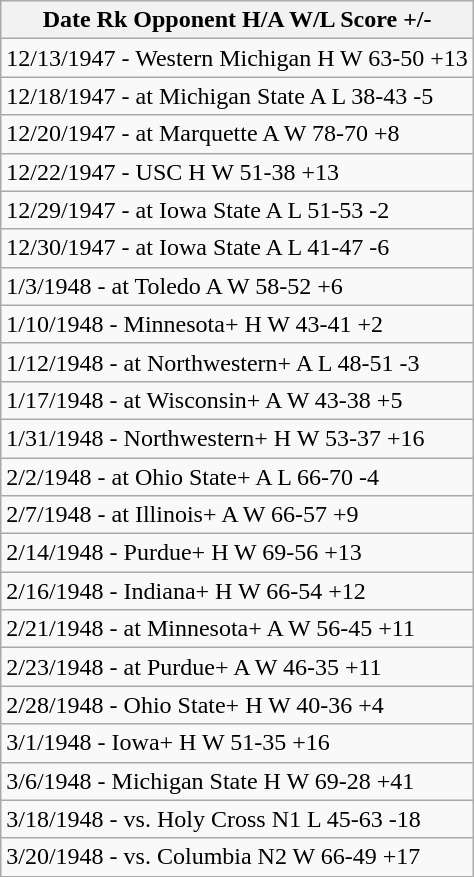<table class="wikitable">
<tr>
<th>Date Rk Opponent H/A W/L Score +/-</th>
</tr>
<tr>
<td>12/13/1947 - Western Michigan H W 63-50 +13</td>
</tr>
<tr>
<td>12/18/1947 - at Michigan State A L 38-43 -5</td>
</tr>
<tr>
<td>12/20/1947 - at Marquette A W 78-70 +8</td>
</tr>
<tr>
<td>12/22/1947 - USC H W 51-38 +13</td>
</tr>
<tr>
<td>12/29/1947 - at Iowa State A L 51-53 -2</td>
</tr>
<tr>
<td>12/30/1947 - at Iowa State A L 41-47 -6</td>
</tr>
<tr>
<td>1/3/1948 - at Toledo A W 58-52 +6</td>
</tr>
<tr>
<td>1/10/1948 - Minnesota+ H W 43-41 +2</td>
</tr>
<tr>
<td>1/12/1948 - at Northwestern+ A L 48-51 -3</td>
</tr>
<tr>
<td>1/17/1948 - at Wisconsin+ A W 43-38 +5</td>
</tr>
<tr>
<td>1/31/1948 - Northwestern+ H W 53-37 +16</td>
</tr>
<tr>
<td>2/2/1948 - at Ohio State+ A L 66-70 -4</td>
</tr>
<tr>
<td>2/7/1948 - at Illinois+ A W 66-57 +9</td>
</tr>
<tr>
<td>2/14/1948 - Purdue+ H W 69-56 +13</td>
</tr>
<tr>
<td>2/16/1948 - Indiana+ H W 66-54 +12</td>
</tr>
<tr>
<td>2/21/1948 - at Minnesota+ A W 56-45 +11</td>
</tr>
<tr>
<td>2/23/1948 - at Purdue+ A W 46-35 +11</td>
</tr>
<tr>
<td>2/28/1948 - Ohio State+ H W 40-36 +4</td>
</tr>
<tr>
<td>3/1/1948 - Iowa+ H W 51-35 +16</td>
</tr>
<tr>
<td>3/6/1948 - Michigan State H W 69-28 +41</td>
</tr>
<tr>
<td>3/18/1948 - vs. Holy Cross N1 L 45-63 -18</td>
</tr>
<tr>
<td>3/20/1948 - vs. Columbia N2 W 66-49 +17</td>
</tr>
</table>
